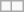<table class="wikitable">
<tr>
<td></td>
<td></td>
</tr>
</table>
